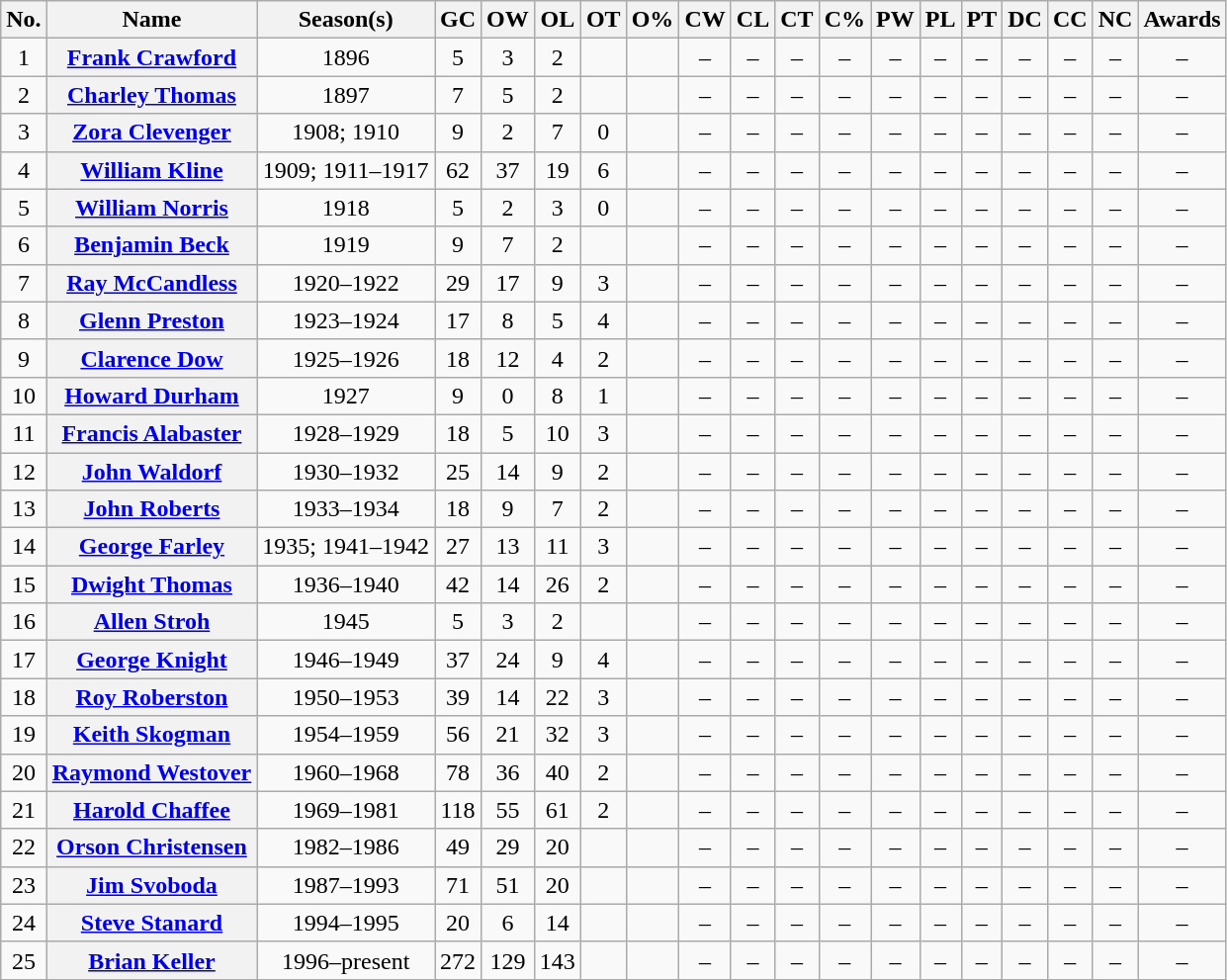<table class="wikitable sortable plainrowheaders" style="text-align:center">
<tr>
<th scope="col" class="unsortable">No.</th>
<th scope="col">Name</th>
<th scope="col">Season(s)</th>
<th scope="col">GC</th>
<th scope="col">OW</th>
<th scope="col">OL</th>
<th scope="col">OT</th>
<th scope="col">O%</th>
<th scope="col">CW</th>
<th scope="col">CL</th>
<th scope="col">CT</th>
<th scope="col">C%</th>
<th scope="col">PW</th>
<th scope="col">PL</th>
<th scope="col">PT</th>
<th scope="col">DC</th>
<th scope="col">CC</th>
<th scope="col">NC</th>
<th scope="col" class="unsortable">Awards</th>
</tr>
<tr>
<td>1</td>
<th scope="row"><a href='#'>Frank Crawford</a></th>
<td>1896</td>
<td>5</td>
<td>3</td>
<td>2</td>
<td></td>
<td></td>
<td>–</td>
<td>–</td>
<td>–</td>
<td>–</td>
<td>–</td>
<td>–</td>
<td>–</td>
<td>–</td>
<td>–</td>
<td>–</td>
<td>–</td>
</tr>
<tr>
<td>2</td>
<th scope="row"><a href='#'>Charley Thomas</a></th>
<td>1897</td>
<td>7</td>
<td>5</td>
<td>2</td>
<td></td>
<td></td>
<td>–</td>
<td>–</td>
<td>–</td>
<td>–</td>
<td>–</td>
<td>–</td>
<td>–</td>
<td>–</td>
<td>–</td>
<td>–</td>
<td>–</td>
</tr>
<tr>
<td>3</td>
<th scope="row"><a href='#'>Zora Clevenger</a></th>
<td>1908; 1910</td>
<td>9</td>
<td>2</td>
<td>7</td>
<td>0</td>
<td></td>
<td>–</td>
<td>–</td>
<td>–</td>
<td>–</td>
<td>–</td>
<td>–</td>
<td>–</td>
<td>–</td>
<td>–</td>
<td>–</td>
<td>–</td>
</tr>
<tr>
<td>4</td>
<th scope="row"><a href='#'>William Kline</a></th>
<td>1909; 1911–1917</td>
<td>62</td>
<td>37</td>
<td>19</td>
<td>6</td>
<td></td>
<td>–</td>
<td>–</td>
<td>–</td>
<td>–</td>
<td>–</td>
<td>–</td>
<td>–</td>
<td>–</td>
<td>–</td>
<td>–</td>
<td>–</td>
</tr>
<tr>
<td>5</td>
<th scope="row"><a href='#'>William Norris</a></th>
<td>1918</td>
<td>5</td>
<td>2</td>
<td>3</td>
<td>0</td>
<td></td>
<td>–</td>
<td>–</td>
<td>–</td>
<td>–</td>
<td>–</td>
<td>–</td>
<td>–</td>
<td>–</td>
<td>–</td>
<td>–</td>
<td>–</td>
</tr>
<tr>
<td>6</td>
<th scope="row"><a href='#'>Benjamin Beck</a></th>
<td>1919</td>
<td>9</td>
<td>7</td>
<td>2</td>
<td></td>
<td></td>
<td>–</td>
<td>–</td>
<td>–</td>
<td>–</td>
<td>–</td>
<td>–</td>
<td>–</td>
<td>–</td>
<td>–</td>
<td>–</td>
<td>–</td>
</tr>
<tr>
<td>7</td>
<th scope="row"><a href='#'>Ray McCandless</a></th>
<td>1920–1922</td>
<td>29</td>
<td>17</td>
<td>9</td>
<td>3</td>
<td></td>
<td>–</td>
<td>–</td>
<td>–</td>
<td>–</td>
<td>–</td>
<td>–</td>
<td>–</td>
<td>–</td>
<td>–</td>
<td>–</td>
<td>–</td>
</tr>
<tr>
<td>8</td>
<th scope="row"><a href='#'>Glenn Preston</a></th>
<td>1923–1924</td>
<td>17</td>
<td>8</td>
<td>5</td>
<td>4</td>
<td></td>
<td>–</td>
<td>–</td>
<td>–</td>
<td>–</td>
<td>–</td>
<td>–</td>
<td>–</td>
<td>–</td>
<td>–</td>
<td>–</td>
<td>–</td>
</tr>
<tr>
<td>9</td>
<th scope="row"><a href='#'>Clarence Dow</a></th>
<td>1925–1926</td>
<td>18</td>
<td>12</td>
<td>4</td>
<td>2</td>
<td></td>
<td>–</td>
<td>–</td>
<td>–</td>
<td>–</td>
<td>–</td>
<td>–</td>
<td>–</td>
<td>–</td>
<td>–</td>
<td>–</td>
<td>–</td>
</tr>
<tr>
<td>10</td>
<th scope="row"><a href='#'>Howard Durham</a></th>
<td>1927</td>
<td>9</td>
<td>0</td>
<td>8</td>
<td>1</td>
<td></td>
<td>–</td>
<td>–</td>
<td>–</td>
<td>–</td>
<td>–</td>
<td>–</td>
<td>–</td>
<td>–</td>
<td>–</td>
<td>–</td>
<td>–</td>
</tr>
<tr>
<td>11</td>
<th scope="row"><a href='#'>Francis Alabaster</a></th>
<td>1928–1929</td>
<td>18</td>
<td>5</td>
<td>10</td>
<td>3</td>
<td></td>
<td>–</td>
<td>–</td>
<td>–</td>
<td>–</td>
<td>–</td>
<td>–</td>
<td>–</td>
<td>–</td>
<td>–</td>
<td>–</td>
<td>–</td>
</tr>
<tr>
<td>12</td>
<th scope="row"><a href='#'>John Waldorf</a></th>
<td>1930–1932</td>
<td>25</td>
<td>14</td>
<td>9</td>
<td>2</td>
<td></td>
<td>–</td>
<td>–</td>
<td>–</td>
<td>–</td>
<td>–</td>
<td>–</td>
<td>–</td>
<td>–</td>
<td>–</td>
<td>–</td>
<td>–</td>
</tr>
<tr>
<td>13</td>
<th scope="row"><a href='#'>John Roberts</a></th>
<td>1933–1934</td>
<td>18</td>
<td>9</td>
<td>7</td>
<td>2</td>
<td></td>
<td>–</td>
<td>–</td>
<td>–</td>
<td>–</td>
<td>–</td>
<td>–</td>
<td>–</td>
<td>–</td>
<td>–</td>
<td>–</td>
<td>–</td>
</tr>
<tr>
<td>14</td>
<th scope="row"><a href='#'>George Farley</a></th>
<td>1935; 1941–1942</td>
<td>27</td>
<td>13</td>
<td>11</td>
<td>3</td>
<td></td>
<td>–</td>
<td>–</td>
<td>–</td>
<td>–</td>
<td>–</td>
<td>–</td>
<td>–</td>
<td>–</td>
<td>–</td>
<td>–</td>
<td>–</td>
</tr>
<tr>
<td>15</td>
<th scope="row"><a href='#'>Dwight Thomas</a></th>
<td>1936–1940</td>
<td>42</td>
<td>14</td>
<td>26</td>
<td>2</td>
<td></td>
<td>–</td>
<td>–</td>
<td>–</td>
<td>–</td>
<td>–</td>
<td>–</td>
<td>–</td>
<td>–</td>
<td>–</td>
<td>–</td>
<td>–</td>
</tr>
<tr>
<td>16</td>
<th scope="row"><a href='#'>Allen Stroh</a></th>
<td>1945</td>
<td>5</td>
<td>3</td>
<td>2</td>
<td></td>
<td></td>
<td>–</td>
<td>–</td>
<td>–</td>
<td>–</td>
<td>–</td>
<td>–</td>
<td>–</td>
<td>–</td>
<td>–</td>
<td>–</td>
<td>–</td>
</tr>
<tr>
<td>17</td>
<th scope="row"><a href='#'>George Knight</a></th>
<td>1946–1949</td>
<td>37</td>
<td>24</td>
<td>9</td>
<td>4</td>
<td></td>
<td>–</td>
<td>–</td>
<td>–</td>
<td>–</td>
<td>–</td>
<td>–</td>
<td>–</td>
<td>–</td>
<td>–</td>
<td>–</td>
<td>–</td>
</tr>
<tr>
<td>18</td>
<th scope="row"><a href='#'>Roy Roberston</a></th>
<td>1950–1953</td>
<td>39</td>
<td>14</td>
<td>22</td>
<td>3</td>
<td></td>
<td>–</td>
<td>–</td>
<td>–</td>
<td>–</td>
<td>–</td>
<td>–</td>
<td>–</td>
<td>–</td>
<td>–</td>
<td>–</td>
<td>–</td>
</tr>
<tr>
<td>19</td>
<th scope="row"><a href='#'>Keith Skogman</a></th>
<td>1954–1959</td>
<td>56</td>
<td>21</td>
<td>32</td>
<td>3</td>
<td></td>
<td>–</td>
<td>–</td>
<td>–</td>
<td>–</td>
<td>–</td>
<td>–</td>
<td>–</td>
<td>–</td>
<td>–</td>
<td>–</td>
<td>–</td>
</tr>
<tr>
<td>20</td>
<th scope="row"><a href='#'>Raymond Westover</a></th>
<td>1960–1968</td>
<td>78</td>
<td>36</td>
<td>40</td>
<td>2</td>
<td></td>
<td>–</td>
<td>–</td>
<td>–</td>
<td>–</td>
<td>–</td>
<td>–</td>
<td>–</td>
<td>–</td>
<td>–</td>
<td>–</td>
<td>–</td>
</tr>
<tr>
<td>21</td>
<th scope="row"><a href='#'>Harold Chaffee</a></th>
<td>1969–1981</td>
<td>118</td>
<td>55</td>
<td>61</td>
<td>2</td>
<td></td>
<td>–</td>
<td>–</td>
<td>–</td>
<td>–</td>
<td>–</td>
<td>–</td>
<td>–</td>
<td>–</td>
<td>–</td>
<td>–</td>
<td>–</td>
</tr>
<tr>
<td>22</td>
<th scope="row"><a href='#'>Orson Christensen</a></th>
<td>1982–1986</td>
<td>49</td>
<td>29</td>
<td>20</td>
<td></td>
<td></td>
<td>–</td>
<td>–</td>
<td>–</td>
<td>–</td>
<td>–</td>
<td>–</td>
<td>–</td>
<td>–</td>
<td>–</td>
<td>–</td>
<td>–</td>
</tr>
<tr>
<td>23</td>
<th scope="row"><a href='#'>Jim Svoboda</a></th>
<td>1987–1993</td>
<td>71</td>
<td>51</td>
<td>20</td>
<td></td>
<td></td>
<td>–</td>
<td>–</td>
<td>–</td>
<td>–</td>
<td>–</td>
<td>–</td>
<td>–</td>
<td>–</td>
<td>–</td>
<td>–</td>
<td>–</td>
</tr>
<tr>
<td>24</td>
<th scope="row"><a href='#'>Steve Stanard</a></th>
<td>1994–1995</td>
<td>20</td>
<td>6</td>
<td>14</td>
<td></td>
<td></td>
<td>–</td>
<td>–</td>
<td>–</td>
<td>–</td>
<td>–</td>
<td>–</td>
<td>–</td>
<td>–</td>
<td>–</td>
<td>–</td>
<td>–</td>
</tr>
<tr>
<td>25</td>
<th scope="row"><a href='#'>Brian Keller</a></th>
<td>1996–present</td>
<td>272</td>
<td>129</td>
<td>143</td>
<td></td>
<td></td>
<td>–</td>
<td>–</td>
<td>–</td>
<td>–</td>
<td>–</td>
<td>–</td>
<td>–</td>
<td>–</td>
<td>–</td>
<td>–</td>
<td>–</td>
</tr>
</table>
